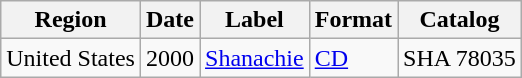<table class="wikitable">
<tr>
<th>Region</th>
<th>Date</th>
<th>Label</th>
<th>Format</th>
<th>Catalog</th>
</tr>
<tr>
<td>United States</td>
<td>2000</td>
<td><a href='#'>Shanachie</a></td>
<td><a href='#'>CD</a></td>
<td>SHA 78035</td>
</tr>
</table>
